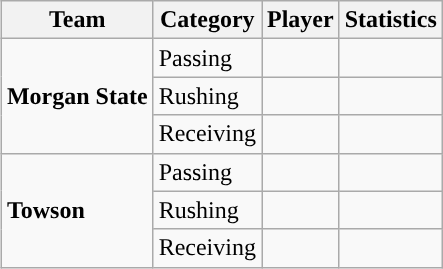<table class="wikitable" style="float: right;">
<tr>
<th>Team</th>
<th>Category</th>
<th>Player</th>
<th>Statistics</th>
</tr>
<tr>
<td rowspan=3><strong>Morgan State</strong></td>
<td>Passing</td>
<td></td>
<td></td>
</tr>
<tr>
<td>Rushing</td>
<td></td>
<td></td>
</tr>
<tr>
<td>Receiving</td>
<td></td>
<td></td>
</tr>
<tr>
<td rowspan=3><strong>Towson</strong></td>
<td>Passing</td>
<td></td>
<td></td>
</tr>
<tr>
<td>Rushing</td>
<td></td>
<td></td>
</tr>
<tr>
<td>Receiving</td>
<td></td>
<td></td>
</tr>
</table>
